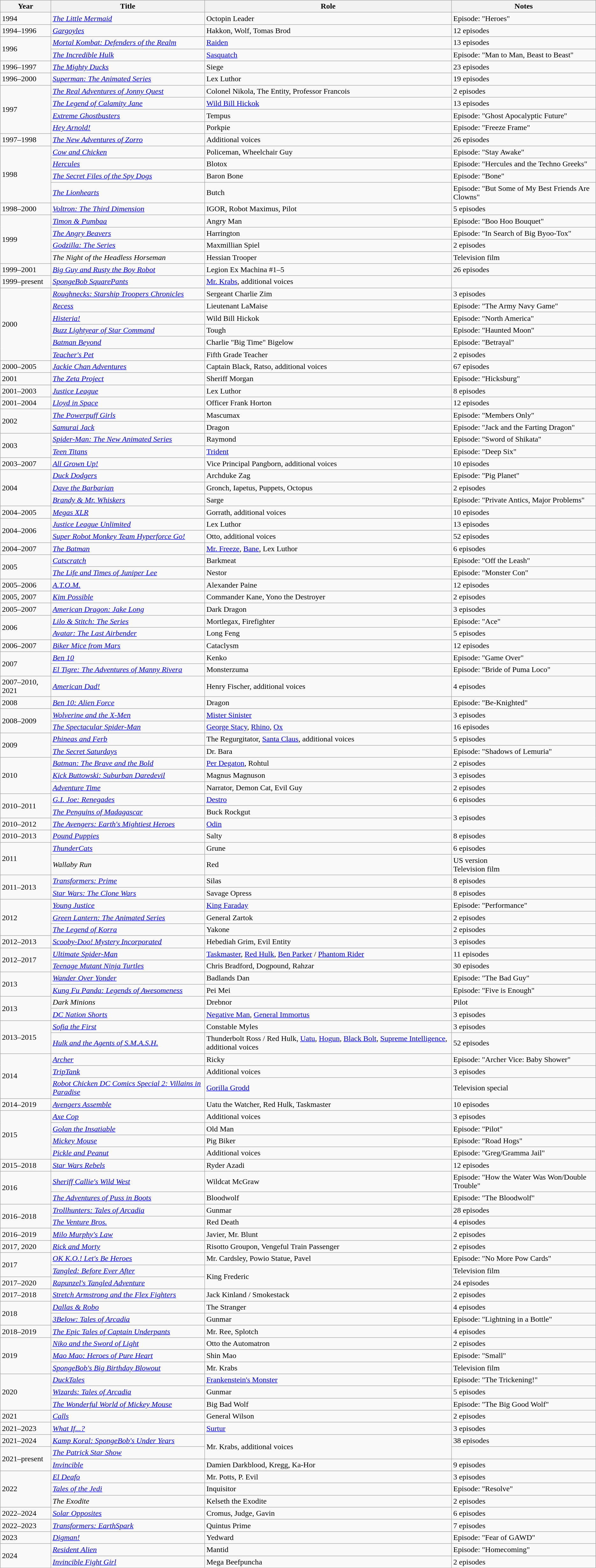<table class="wikitable sortable">
<tr>
<th scope="col">Year</th>
<th scope="col">Title</th>
<th scope="col">Role</th>
<th scope="col" class="unsortable">Notes</th>
</tr>
<tr>
<td>1994</td>
<td data-sort-value="Little Mermaid, The"><em><a href='#'>The Little Mermaid</a></em></td>
<td>Octopin Leader</td>
<td>Episode: "Heroes"</td>
</tr>
<tr>
<td>1994–1996</td>
<td><em><a href='#'>Gargoyles</a></em></td>
<td>Hakkon, Wolf, Tomas Brod</td>
<td>12 episodes</td>
</tr>
<tr>
<td rowspan="2">1996</td>
<td><em><a href='#'>Mortal Kombat: Defenders of the Realm</a></em></td>
<td><a href='#'>Raiden</a></td>
<td>13 episodes</td>
</tr>
<tr>
<td data-sort-value="Incredible Hulk, The"><em><a href='#'>The Incredible Hulk</a></em></td>
<td><a href='#'>Sasquatch</a></td>
<td>Episode: "Man to Man, Beast to Beast"</td>
</tr>
<tr>
<td>1996–1997</td>
<td data-sort-value="Mighty Ducks, The"><em><a href='#'>The Mighty Ducks</a></em></td>
<td>Siege</td>
<td>23 episodes</td>
</tr>
<tr>
<td>1996–2000</td>
<td><em><a href='#'>Superman: The Animated Series</a></em></td>
<td>Lex Luthor</td>
<td>19 episodes</td>
</tr>
<tr>
<td rowspan="4">1997</td>
<td data-sort-value="Real Adventures of Jonny Quest, The"><em><a href='#'>The Real Adventures of Jonny Quest</a></em></td>
<td>Colonel Nikola, The Entity, Professor Francois</td>
<td>2 episodes</td>
</tr>
<tr>
<td data-sort-value="Legend of Calamity Jane, The"><em><a href='#'>The Legend of Calamity Jane</a></em></td>
<td><a href='#'>Wild Bill Hickok</a></td>
<td>13 episodes</td>
</tr>
<tr>
<td><em><a href='#'>Extreme Ghostbusters</a></em></td>
<td>Tempus</td>
<td>Episode: "Ghost Apocalyptic Future"</td>
</tr>
<tr>
<td><em><a href='#'>Hey Arnold!</a></em></td>
<td>Porkpie</td>
<td>Episode: "Freeze Frame"</td>
</tr>
<tr>
<td>1997–1998</td>
<td data-sort-value="New Adventures of Zorro, The"><em><a href='#'>The New Adventures of Zorro</a></em></td>
<td>Additional voices</td>
<td>26 episodes</td>
</tr>
<tr>
<td rowspan="4">1998</td>
<td><em><a href='#'>Cow and Chicken</a></em></td>
<td>Policeman, Wheelchair Guy</td>
<td>Episode: "Stay Awake"</td>
</tr>
<tr>
<td><em><a href='#'>Hercules</a></em></td>
<td>Blotox</td>
<td>Episode: "Hercules and the Techno Greeks"</td>
</tr>
<tr>
<td data-sort-value="Secret Files of the Spy Dogs, The"><em><a href='#'>The Secret Files of the Spy Dogs</a></em></td>
<td>Baron Bone</td>
<td>Episode: "Bone"</td>
</tr>
<tr>
<td data-sort-value="Lionhearts, The"><em><a href='#'>The Lionhearts</a></em></td>
<td>Butch</td>
<td>Episode: "But Some of My Best Friends Are Clowns"</td>
</tr>
<tr>
<td>1998–2000</td>
<td><em><a href='#'>Voltron: The Third Dimension</a></em></td>
<td>IGOR, Robot Maximus, Pilot</td>
<td>5 episodes</td>
</tr>
<tr>
<td rowspan="4">1999</td>
<td><em><a href='#'>Timon & Pumbaa</a></em></td>
<td>Angry Man</td>
<td>Episode: "Boo Hoo Bouquet"</td>
</tr>
<tr>
<td data-sort-value="Angry Beavers, The"><em><a href='#'>The Angry Beavers</a></em></td>
<td>Harrington</td>
<td>Episode: "In Search of Big Byoo-Tox"</td>
</tr>
<tr>
<td><em><a href='#'>Godzilla: The Series</a></em></td>
<td>Maxmillian Spiel</td>
<td>2 episodes</td>
</tr>
<tr>
<td data-sort-value="Night of the Headless Horseman, The"><em>The Night of the Headless Horseman</em></td>
<td>Hessian Trooper</td>
<td>Television film</td>
</tr>
<tr>
<td>1999–2001</td>
<td><em><a href='#'>Big Guy and Rusty the Boy Robot</a></em></td>
<td>Legion Ex Machina #1–5</td>
<td>26 episodes</td>
</tr>
<tr>
<td>1999–present</td>
<td><em><a href='#'>SpongeBob SquarePants</a></em></td>
<td><a href='#'>Mr. Krabs</a>, additional voices</td>
<td></td>
</tr>
<tr>
<td rowspan="6">2000</td>
<td><em><a href='#'>Roughnecks: Starship Troopers Chronicles</a></em></td>
<td>Sergeant Charlie Zim</td>
<td>3 episodes</td>
</tr>
<tr>
<td><em><a href='#'>Recess</a></em></td>
<td>Lieutenant LaMaise</td>
<td>Episode: "The Army Navy Game"</td>
</tr>
<tr>
<td><em><a href='#'>Histeria!</a></em></td>
<td>Wild Bill Hickok</td>
<td>Episode: "North America"</td>
</tr>
<tr>
<td><em><a href='#'>Buzz Lightyear of Star Command</a></em></td>
<td>Tough</td>
<td>Episode: "Haunted Moon"</td>
</tr>
<tr>
<td><em><a href='#'>Batman Beyond</a></em></td>
<td>Charlie "Big Time" Bigelow</td>
<td>Episode: "Betrayal"</td>
</tr>
<tr>
<td><em><a href='#'>Teacher's Pet</a></em></td>
<td>Fifth Grade Teacher</td>
<td>2 episodes</td>
</tr>
<tr>
<td>2000–2005</td>
<td><em><a href='#'>Jackie Chan Adventures</a></em></td>
<td>Captain Black, Ratso, additional voices</td>
<td>67 episodes</td>
</tr>
<tr>
<td>2001</td>
<td data-sort-value="Zeta Project, The"><em><a href='#'>The Zeta Project</a></em></td>
<td>Sheriff Morgan</td>
<td>Episode: "Hicksburg"</td>
</tr>
<tr>
<td>2001–2003</td>
<td><em><a href='#'>Justice League</a></em></td>
<td>Lex Luthor</td>
<td>8 episodes</td>
</tr>
<tr>
<td>2001–2004</td>
<td><em><a href='#'>Lloyd in Space</a></em></td>
<td>Officer Frank Horton</td>
<td>12 episodes</td>
</tr>
<tr>
<td rowspan="2">2002</td>
<td data-sort-value="Powerpuff Girls, The"><em><a href='#'>The Powerpuff Girls</a></em></td>
<td>Mascumax</td>
<td>Episode: "Members Only"</td>
</tr>
<tr>
<td><em><a href='#'>Samurai Jack</a></em></td>
<td>Dragon</td>
<td>Episode: "Jack and the Farting Dragon"</td>
</tr>
<tr>
<td rowspan="2">2003</td>
<td><em><a href='#'>Spider-Man: The New Animated Series</a></em></td>
<td>Raymond</td>
<td>Episode: "Sword of Shikata"</td>
</tr>
<tr>
<td><em><a href='#'>Teen Titans</a></em></td>
<td><a href='#'>Trident</a></td>
<td>Episode: "Deep Six"</td>
</tr>
<tr>
<td>2003–2007</td>
<td><em><a href='#'>All Grown Up!</a></em></td>
<td>Vice Principal Pangborn, additional voices</td>
<td>10 episodes</td>
</tr>
<tr>
<td rowspan="3">2004</td>
<td><em><a href='#'>Duck Dodgers</a></em></td>
<td>Archduke Zag</td>
<td>Episode: "Pig Planet"</td>
</tr>
<tr>
<td><em><a href='#'>Dave the Barbarian</a></em></td>
<td>Gronch, Iapetus, Puppets, Octopus</td>
<td>2 episodes</td>
</tr>
<tr>
<td><em><a href='#'>Brandy & Mr. Whiskers</a></em></td>
<td>Sarge</td>
<td>Episode: "Private Antics, Major Problems"</td>
</tr>
<tr>
<td>2004–2005</td>
<td><em><a href='#'>Megas XLR</a></em></td>
<td>Gorrath, additional voices</td>
<td>10 episodes</td>
</tr>
<tr>
<td rowspan="2">2004–2006</td>
<td><em><a href='#'>Justice League Unlimited</a></em></td>
<td>Lex Luthor</td>
<td>13 episodes</td>
</tr>
<tr>
<td><em><a href='#'>Super Robot Monkey Team Hyperforce Go!</a></em></td>
<td>Otto, additional voices</td>
<td>52 episodes</td>
</tr>
<tr>
<td>2004–2007</td>
<td data-sort-value="Batman, The"><em><a href='#'>The Batman</a></em></td>
<td><a href='#'>Mr. Freeze</a>, <a href='#'>Bane</a>, Lex Luthor</td>
<td>6 episodes</td>
</tr>
<tr>
<td rowspan="2">2005</td>
<td><em><a href='#'>Catscratch</a></em></td>
<td>Barkmeat</td>
<td>Episode: "Off the Leash"</td>
</tr>
<tr>
<td data-sort-value="Life and Times of Juniper Lee, The"><em><a href='#'>The Life and Times of Juniper Lee</a></em></td>
<td>Nestor</td>
<td>Episode: "Monster Con"</td>
</tr>
<tr>
<td>2005–2006</td>
<td><em><a href='#'>A.T.O.M.</a></em></td>
<td>Alexander Paine</td>
<td>12 episodes</td>
</tr>
<tr>
<td>2005, 2007</td>
<td><em><a href='#'>Kim Possible</a></em></td>
<td>Commander Kane, Yono the Destroyer</td>
<td>2 episodes</td>
</tr>
<tr>
<td>2005–2007</td>
<td><em><a href='#'>American Dragon: Jake Long</a></em></td>
<td>Dark Dragon</td>
<td>3 episodes</td>
</tr>
<tr>
<td rowspan="2">2006</td>
<td><em><a href='#'>Lilo & Stitch: The Series</a></em></td>
<td>Mortlegax, Firefighter</td>
<td>Episode: "Ace"</td>
</tr>
<tr>
<td><em><a href='#'>Avatar: The Last Airbender</a></em></td>
<td>Long Feng</td>
<td>5 episodes</td>
</tr>
<tr>
<td>2006–2007</td>
<td><em><a href='#'>Biker Mice from Mars</a></em></td>
<td>Cataclysm</td>
<td>12 episodes</td>
</tr>
<tr>
<td rowspan="2">2007</td>
<td><em><a href='#'>Ben 10</a></em></td>
<td>Kenko</td>
<td>Episode: "Game Over"</td>
</tr>
<tr>
<td><em><a href='#'>El Tigre: The Adventures of Manny Rivera</a></em></td>
<td>Monsterzuma</td>
<td>Episode: "Bride of Puma Loco"</td>
</tr>
<tr>
<td>2007–2010, 2021</td>
<td><em><a href='#'>American Dad!</a></em></td>
<td>Henry Fischer, additional voices</td>
<td>4 episodes</td>
</tr>
<tr>
<td>2008</td>
<td><em><a href='#'>Ben 10: Alien Force</a></em></td>
<td>Dragon</td>
<td>Episode: "Be-Knighted"</td>
</tr>
<tr>
<td rowspan="2">2008–2009</td>
<td><em><a href='#'>Wolverine and the X-Men</a></em></td>
<td><a href='#'>Mister Sinister</a></td>
<td>3 episodes</td>
</tr>
<tr>
<td data-sort-value="Spectacular Spider-Man, The"><em><a href='#'>The Spectacular Spider-Man</a></em></td>
<td><a href='#'>George Stacy</a>, <a href='#'>Rhino</a>, <a href='#'>Ox</a></td>
<td>16 episodes</td>
</tr>
<tr>
<td rowspan="2">2009</td>
<td><em><a href='#'>Phineas and Ferb</a></em></td>
<td>The Regurgitator, <a href='#'>Santa Claus</a>, additional voices</td>
<td>5 episodes</td>
</tr>
<tr>
<td data-sort-value="Secret Saturdays, The"><em><a href='#'>The Secret Saturdays</a></em></td>
<td>Dr. Bara</td>
<td>Episode: "Shadows of Lemuria"</td>
</tr>
<tr>
<td rowspan="3">2010</td>
<td><em><a href='#'>Batman: The Brave and the Bold</a></em></td>
<td><a href='#'>Per Degaton</a>, Rohtul</td>
<td>2 episodes</td>
</tr>
<tr>
<td><em><a href='#'>Kick Buttowski: Suburban Daredevil</a></em></td>
<td>Magnus Magnuson</td>
<td>3 episodes</td>
</tr>
<tr>
<td><em><a href='#'>Adventure Time</a></em></td>
<td>Narrator, Demon Cat, Evil Guy</td>
<td>2 episodes</td>
</tr>
<tr>
<td rowspan="2">2010–2011</td>
<td><em><a href='#'>G.I. Joe: Renegades</a></em></td>
<td><a href='#'>Destro</a></td>
<td>6 episodes</td>
</tr>
<tr>
<td data-sort-value="Penguins of Madagascar, The"><em><a href='#'>The Penguins of Madagascar</a></em></td>
<td>Buck Rockgut</td>
<td rowspan="2">3 episodes</td>
</tr>
<tr>
<td>2010–2012</td>
<td data-sort-value="Avengers: Earth's Mightiest Heroes, The"><em><a href='#'>The Avengers: Earth's Mightiest Heroes</a></em></td>
<td><a href='#'>Odin</a></td>
</tr>
<tr>
<td>2010–2013</td>
<td><em><a href='#'>Pound Puppies</a></em></td>
<td>Salty</td>
<td>8 episodes</td>
</tr>
<tr>
<td rowspan="2">2011</td>
<td><em><a href='#'>ThunderCats</a></em></td>
<td>Grune</td>
<td>6 episodes</td>
</tr>
<tr>
<td><em>Wallaby Run</em></td>
<td>Red</td>
<td>US version<br>Television film</td>
</tr>
<tr>
<td rowspan="2">2011–2013</td>
<td><em><a href='#'>Transformers: Prime</a></em></td>
<td>Silas</td>
<td>8 episodes</td>
</tr>
<tr>
<td><em><a href='#'>Star Wars: The Clone Wars</a></em></td>
<td>Savage Opress</td>
<td>8 episodes</td>
</tr>
<tr>
<td rowspan="3">2012</td>
<td><em><a href='#'>Young Justice</a></em></td>
<td><a href='#'>King Faraday</a></td>
<td>Episode: "Performance"</td>
</tr>
<tr>
<td><em><a href='#'>Green Lantern: The Animated Series</a></em></td>
<td>General Zartok</td>
<td>2 episodes</td>
</tr>
<tr>
<td data-sort-value="Legend of Korra, The"><em><a href='#'>The Legend of Korra</a></em></td>
<td>Yakone</td>
<td>2 episodes</td>
</tr>
<tr>
<td>2012–2013</td>
<td><em><a href='#'>Scooby-Doo! Mystery Incorporated</a></em></td>
<td>Hebediah Grim, Evil Entity</td>
<td>3 episodes</td>
</tr>
<tr>
<td rowspan="2">2012–2017</td>
<td><em><a href='#'>Ultimate Spider-Man</a></em></td>
<td><a href='#'>Taskmaster</a>, <a href='#'>Red Hulk</a>, <a href='#'>Ben Parker</a> / <a href='#'>Phantom Rider</a></td>
<td>11 episodes</td>
</tr>
<tr>
<td><em><a href='#'>Teenage Mutant Ninja Turtles</a></em></td>
<td>Chris Bradford, Dogpound, Rahzar</td>
<td>30 episodes</td>
</tr>
<tr>
<td rowspan="2">2013</td>
<td><em><a href='#'>Wander Over Yonder</a></em></td>
<td>Badlands Dan</td>
<td>Episode: "The Bad Guy"</td>
</tr>
<tr>
<td><em><a href='#'>Kung Fu Panda: Legends of Awesomeness</a></em></td>
<td>Pei Mei</td>
<td>Episode: "Five is Enough"</td>
</tr>
<tr>
<td rowspan="2">2013</td>
<td><em>Dark Minions</em></td>
<td>Drebnor</td>
<td>Pilot</td>
</tr>
<tr>
<td><em><a href='#'>DC Nation Shorts</a></em></td>
<td><a href='#'>Negative Man</a>, <a href='#'>General Immortus</a></td>
<td>3 episodes</td>
</tr>
<tr>
<td rowspan="2">2013–2015</td>
<td><em><a href='#'>Sofia the First</a></em></td>
<td>Constable Myles</td>
<td>3 episodes</td>
</tr>
<tr>
<td><em><a href='#'>Hulk and the Agents of S.M.A.S.H.</a></em></td>
<td>Thunderbolt Ross / Red Hulk, <a href='#'>Uatu</a>, <a href='#'>Hogun</a>, <a href='#'>Black Bolt</a>, <a href='#'>Supreme Intelligence</a>, additional voices</td>
<td>52 episodes</td>
</tr>
<tr>
<td rowspan="3">2014</td>
<td><em><a href='#'>Archer</a></em></td>
<td>Ricky</td>
<td>Episode: "Archer Vice: Baby Shower"</td>
</tr>
<tr>
<td><em><a href='#'>TripTank</a></em></td>
<td>Additional voices</td>
<td>3 episodes</td>
</tr>
<tr>
<td><em><a href='#'>Robot Chicken DC Comics Special 2: Villains in Paradise</a></em></td>
<td><a href='#'>Gorilla Grodd</a></td>
<td>Television special</td>
</tr>
<tr>
<td>2014–2019</td>
<td><em><a href='#'>Avengers Assemble</a></em></td>
<td>Uatu the Watcher, Red Hulk, Taskmaster</td>
<td>10 episodes</td>
</tr>
<tr>
<td rowspan="4">2015</td>
<td><em><a href='#'>Axe Cop</a></em></td>
<td>Additional voices</td>
<td>3 episodes</td>
</tr>
<tr>
<td><em><a href='#'>Golan the Insatiable</a></em></td>
<td>Old Man</td>
<td>Episode: "Pilot"</td>
</tr>
<tr>
<td><em><a href='#'>Mickey Mouse</a></em></td>
<td>Pig Biker</td>
<td>Episode: "Road Hogs"</td>
</tr>
<tr>
<td><em><a href='#'>Pickle and Peanut</a></em></td>
<td>Additional voices</td>
<td>Episode: "Greg/Gramma Jail"</td>
</tr>
<tr>
<td>2015–2018</td>
<td><em><a href='#'>Star Wars Rebels</a></em></td>
<td>Ryder Azadi</td>
<td>12 episodes</td>
</tr>
<tr>
<td rowspan="2">2016</td>
<td><em><a href='#'>Sheriff Callie's Wild West</a></em></td>
<td>Wildcat McGraw</td>
<td>Episode: "How the Water Was Won/Double Trouble"</td>
</tr>
<tr>
<td data-sort-value="Adventures of Puss in Boots, The"><em><a href='#'>The Adventures of Puss in Boots</a></em></td>
<td>Bloodwolf</td>
<td>Episode: "The Bloodwolf"</td>
</tr>
<tr>
<td rowspan="2">2016–2018</td>
<td><em><a href='#'>Trollhunters: Tales of Arcadia</a></em></td>
<td>Gunmar</td>
<td>28 episodes</td>
</tr>
<tr>
<td data-sort-value="Venture Bros., The"><em><a href='#'>The Venture Bros.</a></em></td>
<td>Red Death</td>
<td>4 episodes</td>
</tr>
<tr>
<td>2016–2019</td>
<td><em><a href='#'>Milo Murphy's Law</a></em></td>
<td>Javier, Mr. Blunt</td>
<td>2 episodes</td>
</tr>
<tr>
<td>2017, 2020</td>
<td><em><a href='#'>Rick and Morty</a></em></td>
<td>Risotto Groupon, Vengeful Train Passenger</td>
<td>2 episodes</td>
</tr>
<tr>
<td rowspan="2">2017</td>
<td><em><a href='#'>OK K.O.! Let's Be Heroes</a></em></td>
<td>Mr. Cardsley, Powio Statue, Pavel</td>
<td>Episode: "No More Pow Cards"</td>
</tr>
<tr>
<td><em><a href='#'>Tangled: Before Ever After</a></em></td>
<td rowspan="2">King Frederic</td>
<td>Television film</td>
</tr>
<tr>
<td>2017–2020</td>
<td><em><a href='#'>Rapunzel's Tangled Adventure</a></em></td>
<td>24 episodes</td>
</tr>
<tr>
<td>2017–2018</td>
<td><em><a href='#'>Stretch Armstrong and the Flex Fighters</a></em></td>
<td>Jack Kinland / Smokestack</td>
<td>2 episodes</td>
</tr>
<tr>
<td rowspan="2">2018</td>
<td><em><a href='#'>Dallas & Robo</a></em></td>
<td>The Stranger</td>
<td>4 episodes</td>
</tr>
<tr>
<td><em><a href='#'>3Below: Tales of Arcadia</a></em></td>
<td>Gunmar</td>
<td>Episode: "Lightning in a Bottle"</td>
</tr>
<tr>
<td>2018–2019</td>
<td data-sort-value="Epic Tales of Captain Underpants, The"><em><a href='#'>The Epic Tales of Captain Underpants</a></em></td>
<td>Mr. Ree, Splotch</td>
<td>4 episodes</td>
</tr>
<tr>
<td rowspan="3">2019</td>
<td><em><a href='#'>Niko and the Sword of Light</a></em></td>
<td>Otto the Automatron</td>
<td>2 episodes</td>
</tr>
<tr>
<td><em><a href='#'>Mao Mao: Heroes of Pure Heart</a></em></td>
<td>Shin Mao</td>
<td>Episode: "Small"</td>
</tr>
<tr>
<td><em><a href='#'>SpongeBob's Big Birthday Blowout</a></em></td>
<td>Mr. Krabs</td>
<td>Television film</td>
</tr>
<tr>
<td rowspan="3">2020</td>
<td><em><a href='#'>DuckTales</a></em></td>
<td><a href='#'>Frankenstein's Monster</a></td>
<td>Episode: "The Trickening!"</td>
</tr>
<tr>
<td><em><a href='#'>Wizards: Tales of Arcadia</a></em></td>
<td>Gunmar</td>
<td>5 episodes</td>
</tr>
<tr>
<td data-sort-value="Wonderful World of Mickey Mouse, The"><em><a href='#'>The Wonderful World of Mickey Mouse</a></em></td>
<td>Big Bad Wolf</td>
<td>Episode: "The Big Good Wolf"</td>
</tr>
<tr>
<td>2021</td>
<td><em><a href='#'>Calls</a></em></td>
<td>General Wilson</td>
<td>2 episodes</td>
</tr>
<tr>
<td>2021–2023</td>
<td><em><a href='#'>What If...?</a></em></td>
<td><a href='#'>Surtur</a></td>
<td>3 episodes</td>
</tr>
<tr>
<td>2021–2024</td>
<td><em><a href='#'>Kamp Koral: SpongeBob's Under Years</a></em></td>
<td rowspan="2">Mr. Krabs, additional voices</td>
<td>38 episodes</td>
</tr>
<tr>
<td rowspan="2">2021–present</td>
<td data-sort-value="Patrick Star Show, The"><em><a href='#'>The Patrick Star Show</a></em></td>
<td></td>
</tr>
<tr>
<td><em><a href='#'>Invincible</a></em></td>
<td>Damien Darkblood, Kregg, Ka-Hor</td>
<td>9 episodes</td>
</tr>
<tr>
<td rowspan="3">2022</td>
<td><em><a href='#'>El Deafo</a></em></td>
<td>Mr. Potts, P. Evil</td>
<td>3 episodes</td>
</tr>
<tr>
<td><em><a href='#'>Tales of the Jedi</a></em></td>
<td>Inquisitor</td>
<td>Episode: "Resolve"</td>
</tr>
<tr>
<td data-sort-value="Exodite, The"><em>The Exodite</em></td>
<td>Kelseth the Exodite</td>
<td>2 episodes</td>
</tr>
<tr>
<td>2022–2024</td>
<td><em><a href='#'>Solar Opposites</a></em></td>
<td>Cromus, Judge, Gavin</td>
<td>6 episodes</td>
</tr>
<tr>
<td>2022–2023</td>
<td><em><a href='#'>Transformers: EarthSpark</a></em></td>
<td>Quintus Prime</td>
<td>7 episodes</td>
</tr>
<tr>
<td>2023</td>
<td><em><a href='#'>Digman!</a></em></td>
<td>Yedward</td>
<td>Episode: "Fear of GAWD"</td>
</tr>
<tr>
<td rowspan="2">2024</td>
<td><em><a href='#'>Resident Alien</a></em></td>
<td>Mantid</td>
<td>Episode: "Homecoming"</td>
</tr>
<tr>
<td><em><a href='#'>Invincible Fight Girl</a></em></td>
<td>Mega Beefpuncha</td>
<td>2 episodes</td>
</tr>
</table>
